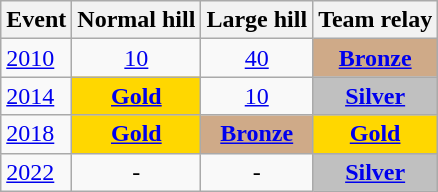<table class="wikitable" style="text-align: center;">
<tr>
<th>Event</th>
<th>Normal hill</th>
<th>Large hill</th>
<th>Team relay</th>
</tr>
<tr>
<td align=left><a href='#'>2010</a></td>
<td><a href='#'>10</a></td>
<td><a href='#'>40</a></td>
<td style="background:#cfaa88;"><a href='#'><strong>Bronze</strong></a></td>
</tr>
<tr>
<td align=left><a href='#'>2014</a></td>
<td style="background:gold;"><a href='#'><strong>Gold</strong></a></td>
<td><a href='#'>10</a></td>
<td style="background:silver;"><a href='#'><strong>Silver</strong></a></td>
</tr>
<tr>
<td align=left><a href='#'>2018</a></td>
<td style="background:gold;"><a href='#'><strong>Gold</strong></a></td>
<td style="background:#cfaa88;"><a href='#'><strong>Bronze</strong></a></td>
<td style="background:gold;"><a href='#'><strong>Gold</strong></a></td>
</tr>
<tr>
<td align=left><a href='#'>2022</a></td>
<td>-</td>
<td>-</td>
<td style="background:silver;"><a href='#'><strong>Silver</strong></a></td>
</tr>
</table>
